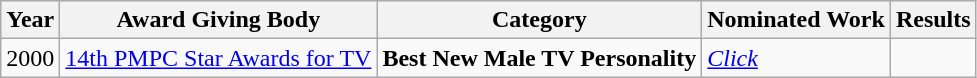<table class="wikitable sortable">
<tr>
<th>Year</th>
<th>Award Giving Body</th>
<th>Category</th>
<th>Nominated Work</th>
<th>Results</th>
</tr>
<tr>
<td>2000</td>
<td><a href='#'>14th PMPC Star Awards for TV</a></td>
<td><strong>Best New Male TV Personality</strong></td>
<td><em><a href='#'>Click</a></em></td>
<td></td>
</tr>
</table>
